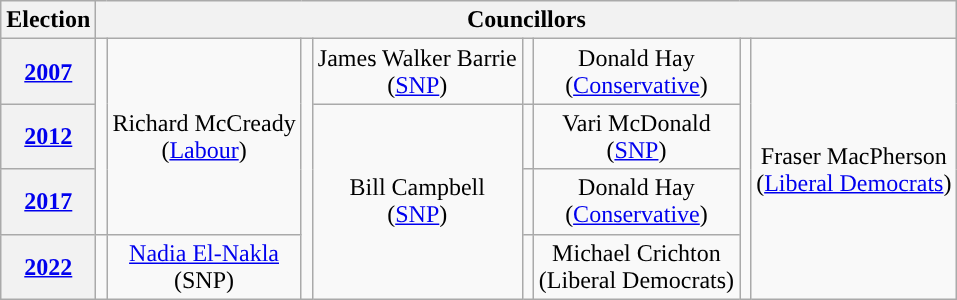<table class="wikitable" style="text-align:center">
<tr>
<th>Election</th>
<th colspan="8">Councillors</th>
</tr>
<tr>
<th><a href='#'>2007</a></th>
<td rowspan="3;" style="background-color: "></td>
<td rowspan="3">Richard McCready<br>(<a href='#'>Labour</a>)</td>
<td rowspan="4;" style="background-color: "></td>
<td>James Walker Barrie<br>(<a href='#'>SNP</a>)</td>
<td rowspan="1;" style="background-color: "></td>
<td>Donald Hay<br>(<a href='#'>Conservative</a>)</td>
<td rowspan="4;" style="background-color: "></td>
<td rowspan="5">Fraser MacPherson<br>(<a href='#'>Liberal Democrats</a>)</td>
</tr>
<tr>
<th><a href='#'>2012</a></th>
<td rowspan="3">Bill Campbell<br>(<a href='#'>SNP</a>)</td>
<td rowspan="1;" style="background-color: "></td>
<td>Vari McDonald<br>(<a href='#'>SNP</a>)</td>
</tr>
<tr>
<th><a href='#'>2017</a></th>
<td rowspan="1;" style="background-color: "></td>
<td>Donald Hay<br>(<a href='#'>Conservative</a>)</td>
</tr>
<tr>
<th><a href='#'>2022</a></th>
<td rowspan="1;" style="background-color: "></td>
<td><a href='#'>Nadia El-Nakla</a><br>(SNP)</td>
<td rowspan="1;" style="background-color: "></td>
<td>Michael Crichton<br>(Liberal Democrats)</td>
</tr>
</table>
